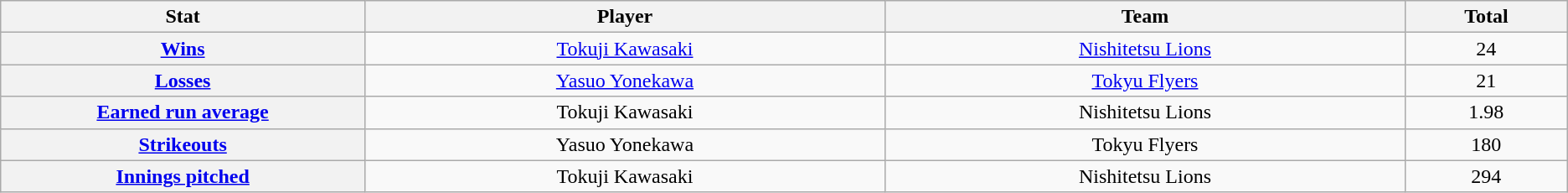<table class="wikitable" style="text-align:center;">
<tr>
<th scope="col" width="7%">Stat</th>
<th scope="col" width="10%">Player</th>
<th scope="col" width="10%">Team</th>
<th scope="col" width="3%">Total</th>
</tr>
<tr>
<th scope="row" style="text-align:center;"><a href='#'>Wins</a></th>
<td><a href='#'>Tokuji Kawasaki</a></td>
<td><a href='#'>Nishitetsu Lions</a></td>
<td>24</td>
</tr>
<tr>
<th scope="row" style="text-align:center;"><a href='#'>Losses</a></th>
<td><a href='#'>Yasuo Yonekawa</a></td>
<td><a href='#'>Tokyu Flyers</a></td>
<td>21</td>
</tr>
<tr>
<th scope="row" style="text-align:center;"><a href='#'>Earned run average</a></th>
<td>Tokuji Kawasaki</td>
<td>Nishitetsu Lions</td>
<td>1.98</td>
</tr>
<tr>
<th scope="row" style="text-align:center;"><a href='#'>Strikeouts</a></th>
<td>Yasuo Yonekawa</td>
<td>Tokyu Flyers</td>
<td>180</td>
</tr>
<tr>
<th scope="row" style="text-align:center;"><a href='#'>Innings pitched</a></th>
<td>Tokuji Kawasaki</td>
<td>Nishitetsu Lions</td>
<td>294</td>
</tr>
</table>
